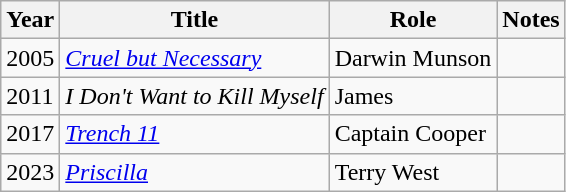<table class="wikitable sortable">
<tr>
<th>Year</th>
<th>Title</th>
<th>Role</th>
<th>Notes</th>
</tr>
<tr>
<td>2005</td>
<td><em><a href='#'>Cruel but Necessary</a></em></td>
<td>Darwin Munson</td>
<td></td>
</tr>
<tr>
<td>2011</td>
<td><em>I Don't Want to Kill Myself</em></td>
<td>James</td>
<td></td>
</tr>
<tr>
<td>2017</td>
<td><em><a href='#'>Trench 11</a></em></td>
<td>Captain Cooper</td>
<td></td>
</tr>
<tr>
<td>2023</td>
<td><em><a href='#'>Priscilla</a></em></td>
<td>Terry West</td>
<td></td>
</tr>
</table>
